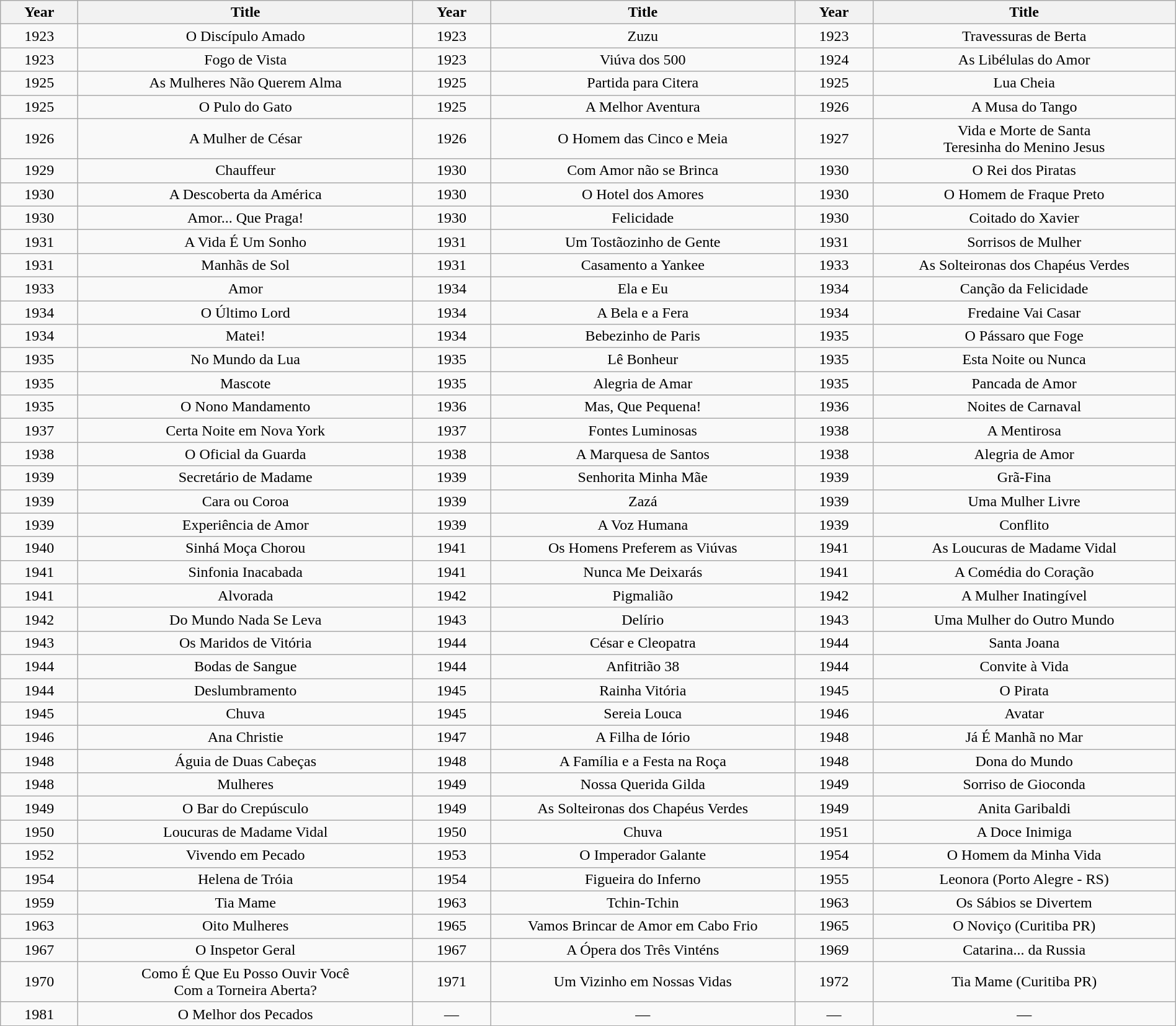<table class="wikitable sortable" style="width:100%; text-align: center">
<tr>
<th width=   1%>Year</th>
<th width= 5.5%>Title</th>
<th width=   1%>Year</th>
<th width= 5.5%>Title</th>
<th width=   1%>Year</th>
<th width= 5.5%>Title</th>
</tr>
<tr>
<td>1923</td>
<td>O Discípulo Amado</td>
<td>1923</td>
<td>Zuzu</td>
<td>1923</td>
<td>Travessuras de Berta</td>
</tr>
<tr>
<td>1923</td>
<td>Fogo de Vista</td>
<td>1923</td>
<td>Viúva dos 500</td>
<td>1924</td>
<td>As Libélulas do Amor</td>
</tr>
<tr>
<td>1925</td>
<td>As Mulheres Não Querem Alma</td>
<td>1925</td>
<td>Partida para Citera</td>
<td>1925</td>
<td>Lua Cheia</td>
</tr>
<tr>
<td>1925</td>
<td>O Pulo do Gato</td>
<td>1925</td>
<td>A Melhor Aventura</td>
<td>1926</td>
<td>A Musa do Tango</td>
</tr>
<tr>
<td>1926</td>
<td>A Mulher de César</td>
<td>1926</td>
<td>O Homem das Cinco e Meia</td>
<td>1927</td>
<td>Vida e Morte de Santa<br> Teresinha do Menino Jesus</td>
</tr>
<tr>
<td>1929</td>
<td>Chauffeur</td>
<td>1930</td>
<td>Com Amor não se Brinca</td>
<td>1930</td>
<td>O Rei dos Piratas</td>
</tr>
<tr>
<td>1930</td>
<td>A Descoberta da América</td>
<td>1930</td>
<td>O Hotel dos Amores</td>
<td>1930</td>
<td>O Homem de Fraque Preto</td>
</tr>
<tr>
<td>1930</td>
<td>Amor... Que Praga!</td>
<td>1930</td>
<td>Felicidade</td>
<td>1930</td>
<td>Coitado do Xavier</td>
</tr>
<tr>
<td>1931</td>
<td>A Vida É Um Sonho</td>
<td>1931</td>
<td>Um Tostãozinho de Gente</td>
<td>1931</td>
<td>Sorrisos de Mulher</td>
</tr>
<tr>
<td>1931</td>
<td>Manhãs de Sol</td>
<td>1931</td>
<td>Casamento a Yankee</td>
<td>1933</td>
<td>As Solteironas dos Chapéus Verdes</td>
</tr>
<tr>
<td>1933</td>
<td>Amor</td>
<td>1934</td>
<td>Ela e Eu</td>
<td>1934</td>
<td>Canção da Felicidade</td>
</tr>
<tr>
<td>1934</td>
<td>O Último Lord</td>
<td>1934</td>
<td>A Bela e a Fera</td>
<td>1934</td>
<td>Fredaine Vai Casar</td>
</tr>
<tr>
<td>1934</td>
<td>Matei!</td>
<td>1934</td>
<td>Bebezinho de Paris</td>
<td>1935</td>
<td>O Pássaro que Foge</td>
</tr>
<tr>
<td>1935</td>
<td>No Mundo da Lua</td>
<td>1935</td>
<td>Lê Bonheur</td>
<td>1935</td>
<td>Esta Noite ou Nunca</td>
</tr>
<tr>
<td>1935</td>
<td>Mascote</td>
<td>1935</td>
<td>Alegria de Amar</td>
<td>1935</td>
<td>Pancada de Amor</td>
</tr>
<tr>
<td>1935</td>
<td>O Nono Mandamento</td>
<td>1936</td>
<td>Mas, Que Pequena!</td>
<td>1936</td>
<td>Noites de Carnaval</td>
</tr>
<tr>
<td>1937</td>
<td>Certa Noite em Nova York</td>
<td>1937</td>
<td>Fontes Luminosas</td>
<td>1938</td>
<td>A Mentirosa</td>
</tr>
<tr>
<td>1938</td>
<td>O Oficial da Guarda</td>
<td>1938</td>
<td>A Marquesa de Santos</td>
<td>1938</td>
<td>Alegria de Amor</td>
</tr>
<tr>
<td>1939</td>
<td>Secretário de Madame</td>
<td>1939</td>
<td>Senhorita Minha Mãe</td>
<td>1939</td>
<td>Grã-Fina</td>
</tr>
<tr>
<td>1939</td>
<td>Cara ou Coroa</td>
<td>1939</td>
<td>Zazá</td>
<td>1939</td>
<td>Uma Mulher Livre</td>
</tr>
<tr>
<td>1939</td>
<td>Experiência de Amor</td>
<td>1939</td>
<td>A Voz Humana</td>
<td>1939</td>
<td>Conflito</td>
</tr>
<tr>
<td>1940</td>
<td>Sinhá Moça Chorou</td>
<td>1941</td>
<td>Os Homens Preferem as Viúvas</td>
<td>1941</td>
<td>As Loucuras de Madame Vidal</td>
</tr>
<tr>
<td>1941</td>
<td>Sinfonia Inacabada</td>
<td>1941</td>
<td>Nunca Me Deixarás</td>
<td>1941</td>
<td>A Comédia do Coração</td>
</tr>
<tr>
<td>1941</td>
<td>Alvorada</td>
<td>1942</td>
<td>Pigmalião</td>
<td>1942</td>
<td>A Mulher Inatingível</td>
</tr>
<tr>
<td>1942</td>
<td>Do Mundo Nada Se Leva</td>
<td>1943</td>
<td>Delírio</td>
<td>1943</td>
<td>Uma Mulher do Outro Mundo</td>
</tr>
<tr>
<td>1943</td>
<td>Os Maridos de Vitória</td>
<td>1944</td>
<td>César e Cleopatra</td>
<td>1944</td>
<td>Santa Joana</td>
</tr>
<tr>
<td>1944</td>
<td>Bodas de Sangue</td>
<td>1944</td>
<td>Anfitrião 38</td>
<td>1944</td>
<td>Convite à Vida</td>
</tr>
<tr>
<td>1944</td>
<td>Deslumbramento</td>
<td>1945</td>
<td>Rainha Vitória</td>
<td>1945</td>
<td>O Pirata</td>
</tr>
<tr>
<td>1945</td>
<td>Chuva</td>
<td>1945</td>
<td>Sereia Louca</td>
<td>1946</td>
<td>Avatar</td>
</tr>
<tr>
<td>1946</td>
<td>Ana Christie</td>
<td>1947</td>
<td>A Filha de Iório</td>
<td>1948</td>
<td>Já É Manhã no Mar</td>
</tr>
<tr>
<td>1948</td>
<td>Águia de Duas Cabeças</td>
<td>1948</td>
<td>A Família e a Festa na Roça</td>
<td>1948</td>
<td>Dona do Mundo</td>
</tr>
<tr>
<td>1948</td>
<td>Mulheres</td>
<td>1949</td>
<td>Nossa Querida Gilda</td>
<td>1949</td>
<td>Sorriso de Gioconda</td>
</tr>
<tr>
<td>1949</td>
<td>O Bar do Crepúsculo</td>
<td>1949</td>
<td>As Solteironas dos Chapéus Verdes</td>
<td>1949</td>
<td>Anita Garibaldi</td>
</tr>
<tr>
<td>1950</td>
<td>Loucuras de Madame Vidal</td>
<td>1950</td>
<td>Chuva</td>
<td>1951</td>
<td>A Doce Inimiga</td>
</tr>
<tr>
<td>1952</td>
<td>Vivendo em Pecado</td>
<td>1953</td>
<td>O Imperador Galante</td>
<td>1954</td>
<td>O Homem da Minha Vida</td>
</tr>
<tr>
<td>1954</td>
<td>Helena de Tróia</td>
<td>1954</td>
<td>Figueira do Inferno</td>
<td>1955</td>
<td>Leonora (Porto Alegre - RS)</td>
</tr>
<tr>
<td>1959</td>
<td>Tia Mame</td>
<td>1963</td>
<td>Tchin-Tchin</td>
<td>1963</td>
<td>Os Sábios se Divertem</td>
</tr>
<tr>
<td>1963</td>
<td>Oito Mulheres</td>
<td>1965</td>
<td>Vamos Brincar de Amor em Cabo Frio</td>
<td>1965</td>
<td>O Noviço (Curitiba PR)</td>
</tr>
<tr>
<td>1967</td>
<td>O Inspetor Geral</td>
<td>1967</td>
<td>A Ópera dos Três Vinténs</td>
<td>1969</td>
<td>Catarina... da Russia</td>
</tr>
<tr>
<td>1970</td>
<td>Como É Que Eu Posso Ouvir Você<br> Com a Torneira Aberta?</td>
<td>1971</td>
<td>Um Vizinho em Nossas Vidas</td>
<td>1972</td>
<td>Tia Mame (Curitiba PR)</td>
</tr>
<tr>
<td>1981</td>
<td>O Melhor dos Pecados</td>
<td>—</td>
<td>—</td>
<td>—</td>
<td>—</td>
</tr>
</table>
